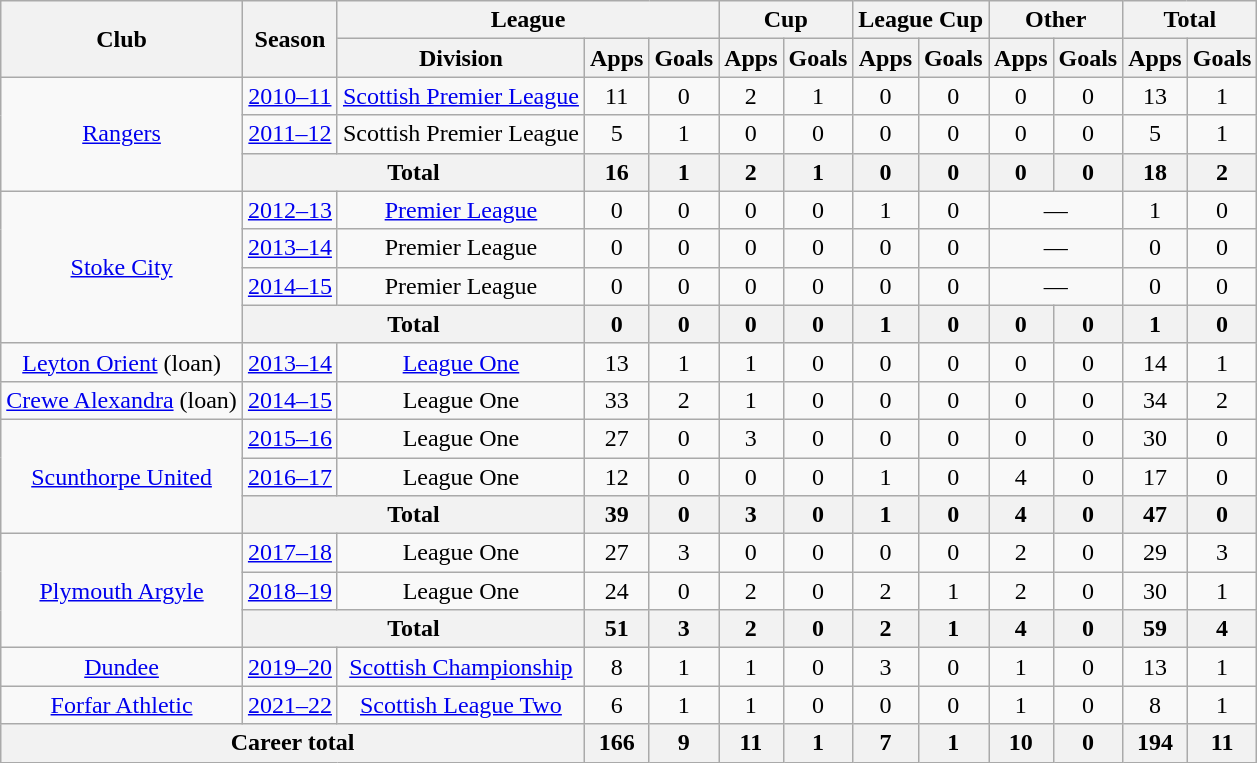<table class="wikitable" style="text-align: center;">
<tr>
<th rowspan="2">Club</th>
<th rowspan="2">Season</th>
<th colspan="3">League</th>
<th colspan="2">Cup</th>
<th colspan="2">League Cup</th>
<th colspan="2">Other</th>
<th colspan="2">Total</th>
</tr>
<tr>
<th>Division</th>
<th>Apps</th>
<th>Goals</th>
<th>Apps</th>
<th>Goals</th>
<th>Apps</th>
<th>Goals</th>
<th>Apps</th>
<th>Goals</th>
<th>Apps</th>
<th>Goals</th>
</tr>
<tr>
<td rowspan="3"><a href='#'>Rangers</a></td>
<td><a href='#'>2010–11</a></td>
<td><a href='#'>Scottish Premier League</a></td>
<td>11</td>
<td>0</td>
<td>2</td>
<td>1</td>
<td>0</td>
<td>0</td>
<td>0</td>
<td>0</td>
<td>13</td>
<td>1</td>
</tr>
<tr>
<td><a href='#'>2011–12</a></td>
<td>Scottish Premier League</td>
<td>5</td>
<td>1</td>
<td>0</td>
<td>0</td>
<td>0</td>
<td>0</td>
<td>0</td>
<td>0</td>
<td>5</td>
<td>1</td>
</tr>
<tr>
<th colspan="2">Total</th>
<th>16</th>
<th>1</th>
<th>2</th>
<th>1</th>
<th>0</th>
<th>0</th>
<th>0</th>
<th>0</th>
<th>18</th>
<th>2</th>
</tr>
<tr>
<td rowspan="4"><a href='#'>Stoke City</a></td>
<td><a href='#'>2012–13</a></td>
<td><a href='#'>Premier League</a></td>
<td>0</td>
<td>0</td>
<td>0</td>
<td>0</td>
<td>1</td>
<td>0</td>
<td colspan="2">—</td>
<td>1</td>
<td>0</td>
</tr>
<tr>
<td><a href='#'>2013–14</a></td>
<td>Premier League</td>
<td>0</td>
<td>0</td>
<td>0</td>
<td>0</td>
<td>0</td>
<td>0</td>
<td colspan="2">—</td>
<td>0</td>
<td>0</td>
</tr>
<tr>
<td><a href='#'>2014–15</a></td>
<td>Premier League</td>
<td>0</td>
<td>0</td>
<td>0</td>
<td>0</td>
<td>0</td>
<td>0</td>
<td colspan="2">—</td>
<td>0</td>
<td>0</td>
</tr>
<tr>
<th colspan="2">Total</th>
<th>0</th>
<th>0</th>
<th>0</th>
<th>0</th>
<th>1</th>
<th>0</th>
<th>0</th>
<th>0</th>
<th>1</th>
<th>0</th>
</tr>
<tr>
<td><a href='#'>Leyton Orient</a> (loan)</td>
<td><a href='#'>2013–14</a></td>
<td><a href='#'>League One</a></td>
<td>13</td>
<td>1</td>
<td>1</td>
<td>0</td>
<td>0</td>
<td>0</td>
<td>0</td>
<td>0</td>
<td>14</td>
<td>1</td>
</tr>
<tr>
<td><a href='#'>Crewe Alexandra</a> (loan)</td>
<td><a href='#'>2014–15</a></td>
<td>League One</td>
<td>33</td>
<td>2</td>
<td>1</td>
<td>0</td>
<td>0</td>
<td>0</td>
<td>0</td>
<td>0</td>
<td>34</td>
<td>2</td>
</tr>
<tr>
<td rowspan=3><a href='#'>Scunthorpe United</a></td>
<td><a href='#'>2015–16</a></td>
<td>League One</td>
<td>27</td>
<td>0</td>
<td>3</td>
<td>0</td>
<td>0</td>
<td>0</td>
<td>0</td>
<td>0</td>
<td>30</td>
<td>0</td>
</tr>
<tr>
<td><a href='#'>2016–17</a></td>
<td>League One</td>
<td>12</td>
<td>0</td>
<td>0</td>
<td>0</td>
<td>1</td>
<td>0</td>
<td>4</td>
<td>0</td>
<td>17</td>
<td>0</td>
</tr>
<tr>
<th colspan=2>Total</th>
<th>39</th>
<th>0</th>
<th>3</th>
<th>0</th>
<th>1</th>
<th>0</th>
<th>4</th>
<th>0</th>
<th>47</th>
<th>0</th>
</tr>
<tr>
<td rowspan=3><a href='#'>Plymouth Argyle</a></td>
<td><a href='#'>2017–18</a></td>
<td>League One</td>
<td>27</td>
<td>3</td>
<td>0</td>
<td>0</td>
<td>0</td>
<td>0</td>
<td>2</td>
<td>0</td>
<td>29</td>
<td>3</td>
</tr>
<tr>
<td><a href='#'>2018–19</a></td>
<td>League One</td>
<td>24</td>
<td>0</td>
<td>2</td>
<td>0</td>
<td>2</td>
<td>1</td>
<td>2</td>
<td>0</td>
<td>30</td>
<td>1</td>
</tr>
<tr>
<th colspan=2>Total</th>
<th>51</th>
<th>3</th>
<th>2</th>
<th>0</th>
<th>2</th>
<th>1</th>
<th>4</th>
<th>0</th>
<th>59</th>
<th>4</th>
</tr>
<tr>
<td><a href='#'>Dundee</a></td>
<td><a href='#'>2019–20</a></td>
<td><a href='#'>Scottish Championship</a></td>
<td>8</td>
<td>1</td>
<td>1</td>
<td>0</td>
<td>3</td>
<td>0</td>
<td>1</td>
<td>0</td>
<td>13</td>
<td>1</td>
</tr>
<tr>
<td><a href='#'>Forfar Athletic</a></td>
<td><a href='#'>2021–22</a></td>
<td><a href='#'>Scottish League Two</a></td>
<td>6</td>
<td>1</td>
<td>1</td>
<td>0</td>
<td>0</td>
<td>0</td>
<td>1</td>
<td>0</td>
<td>8</td>
<td>1</td>
</tr>
<tr>
<th colspan="3">Career total</th>
<th>166</th>
<th>9</th>
<th>11</th>
<th>1</th>
<th>7</th>
<th>1</th>
<th>10</th>
<th>0</th>
<th>194</th>
<th>11</th>
</tr>
</table>
